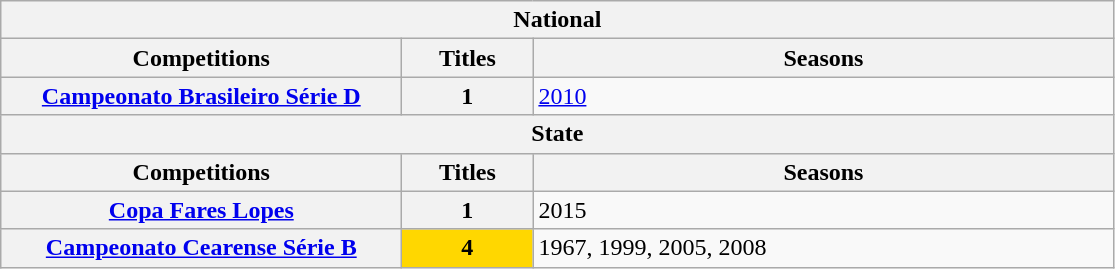<table class="wikitable">
<tr>
<th colspan="3">National</th>
</tr>
<tr>
<th style="width:260px">Competitions</th>
<th style="width:80px">Titles</th>
<th style="width:380px">Seasons</th>
</tr>
<tr>
<th><a href='#'>Campeonato Brasileiro Série D</a></th>
<th style="text-align:center"><strong>1</strong></th>
<td align="left"><a href='#'>2010</a></td>
</tr>
<tr>
<th colspan="3">State</th>
</tr>
<tr>
<th>Competitions</th>
<th>Titles</th>
<th>Seasons</th>
</tr>
<tr>
<th style="text-align:center"><a href='#'>Copa Fares Lopes</a></th>
<th style="text-align:center"><strong>1</strong></th>
<td align="left">2015</td>
</tr>
<tr>
<th style="text-align:center"><a href='#'>Campeonato Cearense Série B</a></th>
<td bgcolor="gold" style="text-align:center"><strong>4</strong></td>
<td align="left">1967, 1999, 2005, 2008</td>
</tr>
</table>
